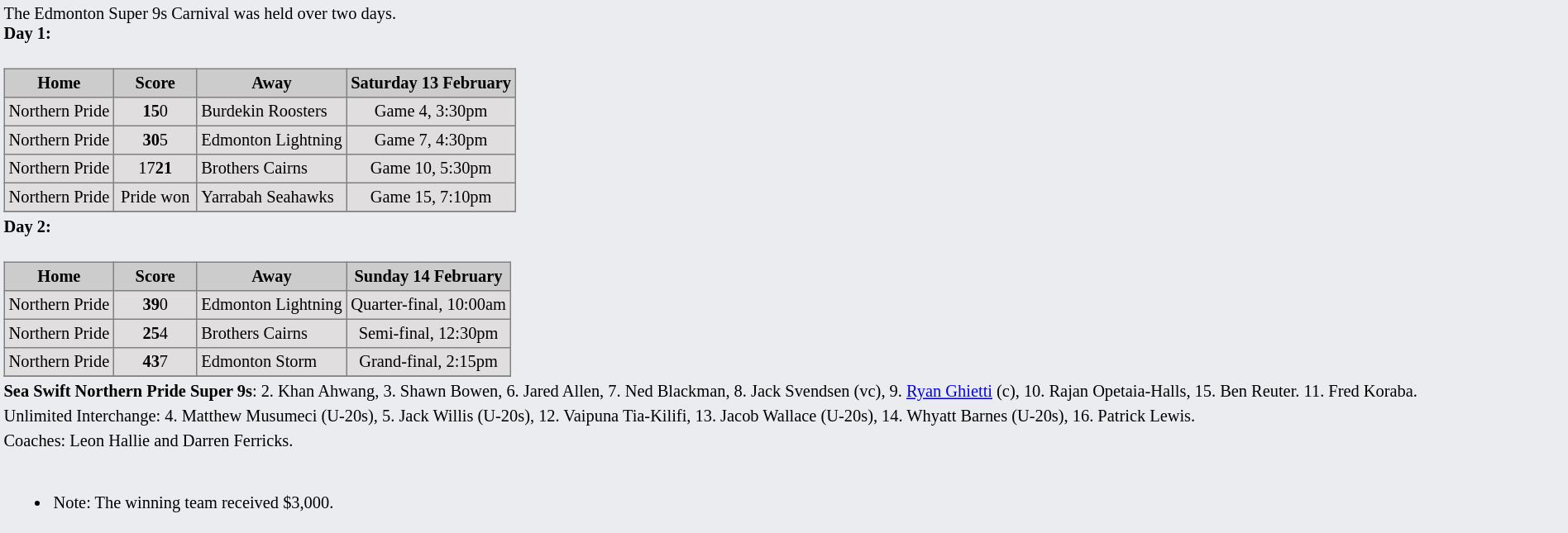<table style="background:#eaecf0; font-size:85%; width:100%;">
<tr>
<td>The Edmonton Super 9s Carnival was held over two days.<br> <strong>Day 1:</strong></td>
</tr>
<tr>
<td><br><table border=1 style="border-collapse:collapse; text-align:center;" cellpadding=3 cellspacing=0>
<tr bgcolor=#cdcccc>
<th row>Home</th>
<th row width="60">Score</th>
<th row>Away</th>
<th row>Saturday 13 February</th>
</tr>
<tr bgcolor=#e0dede>
<td align=left>Northern Pride </td>
<td><strong>15</strong>0</td>
<td align=left> Burdekin Roosters</td>
<td>Game 4, 3:30pm</td>
</tr>
<tr bgcolor=#e0dede>
<td align=left>Northern Pride </td>
<td><strong>30</strong>5</td>
<td align=left> Edmonton Lightning</td>
<td>Game 7, 4:30pm</td>
</tr>
<tr bgcolor=#e0dede>
<td align=left>Northern Pride </td>
<td>17<strong>21</strong></td>
<td align=left> Brothers Cairns</td>
<td>Game 10, 5:30pm</td>
</tr>
<tr bgcolor=#e0dede>
<td align=left>Northern Pride </td>
<td>Pride won</td>
<td align=left>  Yarrabah Seahawks</td>
<td>Game 15, 7:10pm</td>
</tr>
<tr>
</tr>
</table>
</td>
</tr>
<tr>
<td><strong>Day 2:</strong></td>
</tr>
<tr>
<td><br><table border=1 style="border-collapse:collapse; text-align:center;" cellpadding=3 cellspacing=0>
<tr bgcolor=#cdcccc>
<th row>Home</th>
<th row width="60">Score</th>
<th row>Away</th>
<th row>Sunday 14 February</th>
</tr>
<tr bgcolor=#e0dede>
<td align=left>Northern Pride </td>
<td><strong>39</strong>0</td>
<td align=left> Edmonton Lightning</td>
<td>Quarter-final, 10:00am</td>
</tr>
<tr bgcolor=#e0dede>
<td align=left>Northern Pride </td>
<td><strong>25</strong>4</td>
<td align=left> Brothers Cairns</td>
<td>Semi-final, 12:30pm</td>
</tr>
<tr bgcolor=#e0dede>
<td align=left>Northern Pride </td>
<td><strong>43</strong>7</td>
<td align=left> Edmonton Storm</td>
<td>Grand-final, 2:15pm</td>
</tr>
<tr>
</tr>
</table>
</td>
</tr>
<tr>
<td><strong>Sea Swift Northern Pride Super 9s</strong>: 2. Khan Ahwang, 3. Shawn Bowen,  6. Jared Allen, 7.  Ned Blackman, 8. Jack Svendsen (vc), 9. <a href='#'>Ryan Ghietti</a> (c), 10. Rajan Opetaia-Halls, 15. Ben Reuter. 11. Fred Koraba.</td>
</tr>
<tr>
<td>Unlimited Interchange: 4. Matthew Musumeci (U-20s), 5. Jack Willis (U-20s), 12. Vaipuna Tia-Kilifi, 13. Jacob Wallace (U-20s), 14. Whyatt Barnes (U-20s), 16. Patrick Lewis.</td>
</tr>
<tr>
<td>Coaches: Leon Hallie and Darren Ferricks.</td>
</tr>
<tr>
<td><br><ul><li>Note: The winning team received $3,000.</li></ul></td>
</tr>
</table>
